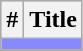<table class="wikitable plainrowheaders">
<tr bgcolor="#CCCCCC">
<th>#</th>
<th>Title</th>
</tr>
<tr>
<td colspan="7" bgcolor="#8888FF"></td>
</tr>
<tr>
</tr>
</table>
